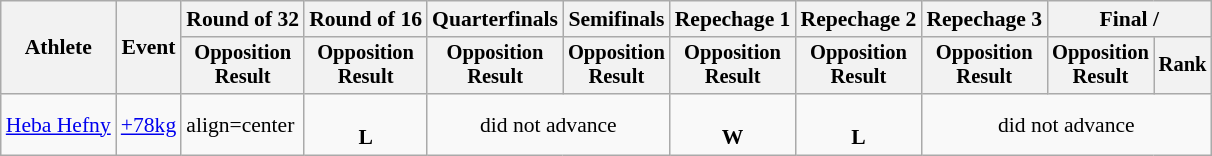<table class="wikitable" style="font-size:90%">
<tr>
<th rowspan="2">Athlete</th>
<th rowspan="2">Event</th>
<th>Round of 32</th>
<th>Round of 16</th>
<th>Quarterfinals</th>
<th>Semifinals</th>
<th>Repechage 1</th>
<th>Repechage 2</th>
<th>Repechage 3</th>
<th colspan=2>Final / </th>
</tr>
<tr style="font-size:95%">
<th>Opposition<br>Result</th>
<th>Opposition<br>Result</th>
<th>Opposition<br>Result</th>
<th>Opposition<br>Result</th>
<th>Opposition<br>Result</th>
<th>Opposition<br>Result</th>
<th>Opposition<br>Result</th>
<th>Opposition<br>Result</th>
<th>Rank</th>
</tr>
<tr>
<td align=left><a href='#'>Heba Hefny</a></td>
<td align=left><a href='#'>+78kg</a></td>
<td>align=center </td>
<td align=center><br><strong>L</strong></td>
<td align=center colspan=2>did not advance</td>
<td align=center><br><strong>W</strong></td>
<td align=center><br><strong>L</strong></td>
<td align=center colspan=3>did not advance</td>
</tr>
</table>
